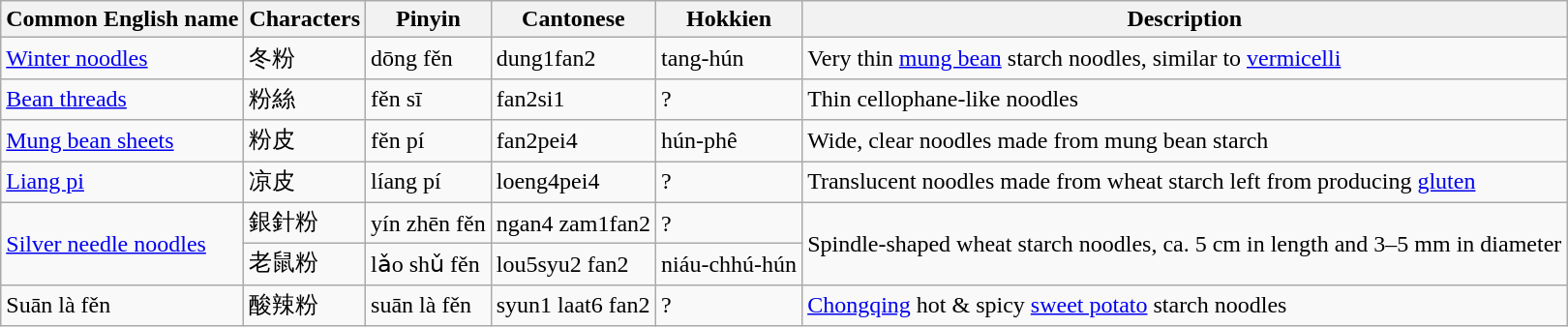<table class="wikitable sortable">
<tr>
<th>Common English name</th>
<th>Characters</th>
<th>Pinyin</th>
<th>Cantonese</th>
<th>Hokkien</th>
<th>Description</th>
</tr>
<tr>
<td><a href='#'>Winter noodles</a></td>
<td>冬粉</td>
<td>dōng fěn</td>
<td>dung1fan2</td>
<td>tang-hún</td>
<td>Very thin <a href='#'>mung bean</a> starch noodles, similar to <a href='#'>vermicelli</a></td>
</tr>
<tr>
<td><a href='#'>Bean threads</a></td>
<td>粉絲</td>
<td>fěn sī</td>
<td>fan2si1</td>
<td>?</td>
<td>Thin cellophane-like noodles</td>
</tr>
<tr>
<td><a href='#'>Mung bean sheets</a></td>
<td>粉皮</td>
<td>fěn pí</td>
<td>fan2pei4</td>
<td>hún-phê</td>
<td>Wide, clear noodles made from mung bean starch</td>
</tr>
<tr>
<td><a href='#'>Liang pi</a></td>
<td>凉皮</td>
<td>líang pí</td>
<td>loeng4pei4</td>
<td>?</td>
<td>Translucent noodles made from wheat starch left from producing <a href='#'>gluten</a></td>
</tr>
<tr>
<td rowspan=2><a href='#'>Silver needle noodles</a></td>
<td>銀針粉</td>
<td>yín zhēn fěn</td>
<td>ngan4 zam1fan2</td>
<td>?</td>
<td rowspan="2">Spindle-shaped wheat starch noodles, ca. 5 cm in length and 3–5 mm in diameter</td>
</tr>
<tr>
<td>老鼠粉</td>
<td>lǎo shǔ fěn</td>
<td>lou5syu2 fan2</td>
<td>niáu-chhú-hún</td>
</tr>
<tr>
<td>Suān là fěn</td>
<td>酸辣粉</td>
<td>suān là fěn</td>
<td>syun1 laat6 fan2</td>
<td>?</td>
<td><a href='#'>Chongqing</a> hot & spicy <a href='#'>sweet potato</a> starch noodles</td>
</tr>
</table>
